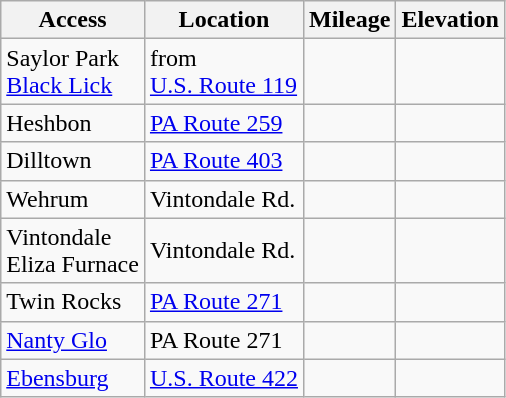<table class="wikitable" border="1">
<tr>
<th>Access</th>
<th>Location</th>
<th>Mileage</th>
<th>Elevation</th>
</tr>
<tr>
<td>Saylor Park<br> <a href='#'>Black Lick</a></td>
<td> from <br><a href='#'>U.S. Route 119</a></td>
<td></td>
<td></td>
</tr>
<tr>
<td>Heshbon</td>
<td><a href='#'>PA Route 259</a></td>
<td></td>
<td></td>
</tr>
<tr>
<td>Dilltown</td>
<td><a href='#'>PA Route 403</a></td>
<td></td>
<td></td>
</tr>
<tr>
<td>Wehrum</td>
<td>Vintondale Rd.</td>
<td></td>
<td></td>
</tr>
<tr>
<td>Vintondale<br>Eliza Furnace</td>
<td>Vintondale Rd.</td>
<td></td>
<td></td>
</tr>
<tr>
<td>Twin Rocks</td>
<td><a href='#'>PA Route 271</a></td>
<td></td>
<td></td>
</tr>
<tr>
<td><a href='#'>Nanty Glo</a></td>
<td>PA Route 271</td>
<td></td>
<td></td>
</tr>
<tr>
<td><a href='#'>Ebensburg</a></td>
<td><a href='#'>U.S. Route 422</a></td>
<td></td>
<td></td>
</tr>
</table>
